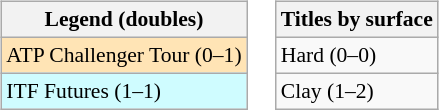<table>
<tr valign=top>
<td><br><table class=wikitable style=font-size:90%>
<tr>
<th>Legend (doubles)</th>
</tr>
<tr bgcolor=moccasin>
<td>ATP Challenger Tour (0–1)</td>
</tr>
<tr bgcolor=cffcff>
<td>ITF Futures (1–1)</td>
</tr>
</table>
</td>
<td><br><table class=wikitable style=font-size:90%>
<tr>
<th>Titles by surface</th>
</tr>
<tr>
<td>Hard (0–0)</td>
</tr>
<tr>
<td>Clay (1–2)</td>
</tr>
</table>
</td>
</tr>
</table>
